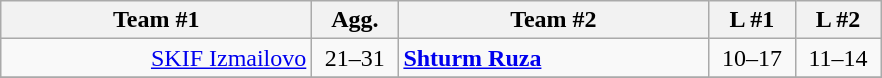<table class=wikitable style="text-align:center">
<tr>
<th width=200>Team #1</th>
<th width=50>Agg.</th>
<th width=200>Team #2</th>
<th width=50>L #1</th>
<th width=50>L #2</th>
</tr>
<tr>
<td align=right><a href='#'>SKIF Izmailovo</a> </td>
<td align=center>21–31</td>
<td align=left> <strong><a href='#'>Shturm Ruza</a></strong></td>
<td align=center>10–17</td>
<td align=center>11–14</td>
</tr>
<tr>
</tr>
</table>
